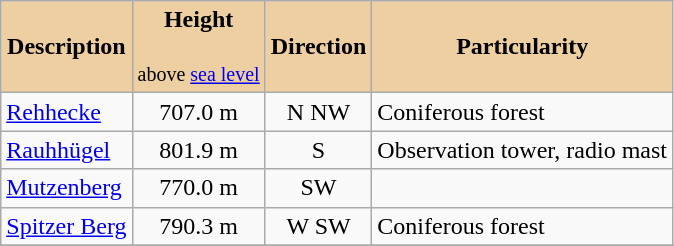<table class="wikitable">
<tr bgcolor="#EECFA1" align="center">
<td><strong>Description</strong></td>
<td><strong>Height <br></strong><br><small> above <a href='#'>sea level</a> </small></td>
<td><strong>Direction</strong></td>
<td><strong>Particularity</strong></td>
</tr>
<tr>
<td><a href='#'>Rehhecke</a></td>
<td align="center">707.0 m</td>
<td align="center">N NW</td>
<td>Coniferous forest</td>
</tr>
<tr>
<td><a href='#'>Rauhhügel</a></td>
<td align="center">801.9 m</td>
<td align="center">S</td>
<td>Observation tower, radio mast</td>
</tr>
<tr>
<td><a href='#'>Mutzenberg</a></td>
<td align="center">770.0 m</td>
<td align="center">SW</td>
<td></td>
</tr>
<tr>
<td><a href='#'>Spitzer Berg</a></td>
<td align="center">790.3 m</td>
<td align="center">W SW</td>
<td>Coniferous forest</td>
</tr>
<tr>
</tr>
</table>
